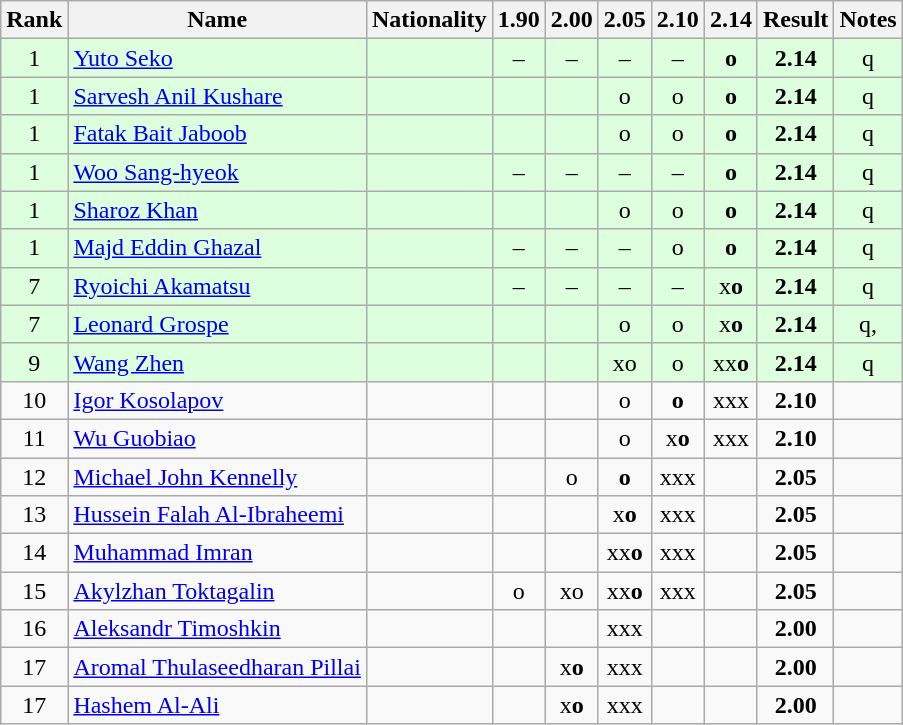<table class="wikitable sortable" style="text-align:center">
<tr>
<th>Rank</th>
<th>Name</th>
<th>Nationality</th>
<th>1.90</th>
<th>2.00</th>
<th>2.05</th>
<th>2.10</th>
<th>2.14</th>
<th>Result</th>
<th>Notes</th>
</tr>
<tr bgcolor=ddffdd>
<td>1</td>
<td align=left><a href='#'>Yuto Seko</a></td>
<td align=left></td>
<td>–</td>
<td>–</td>
<td>–</td>
<td>–</td>
<td><strong>o</strong></td>
<td><strong>2.14</strong></td>
<td>q</td>
</tr>
<tr bgcolor=ddffdd>
<td>1</td>
<td align=left><a href='#'>Sarvesh Anil Kushare</a></td>
<td align=left></td>
<td></td>
<td></td>
<td>o</td>
<td>o</td>
<td><strong>o</strong></td>
<td><strong>2.14</strong></td>
<td>q</td>
</tr>
<tr bgcolor=ddffdd>
<td>1</td>
<td align=left><a href='#'>Fatak Bait Jaboob</a></td>
<td align=left></td>
<td></td>
<td></td>
<td>o</td>
<td>o</td>
<td><strong>o</strong></td>
<td><strong>2.14</strong></td>
<td>q</td>
</tr>
<tr bgcolor=ddffdd>
<td>1</td>
<td align=left><a href='#'>Woo Sang-hyeok</a></td>
<td align=left></td>
<td>–</td>
<td>–</td>
<td>–</td>
<td>–</td>
<td><strong>o</strong></td>
<td><strong>2.14</strong></td>
<td>q</td>
</tr>
<tr bgcolor=ddffdd>
<td>1</td>
<td align=left><a href='#'>Sharoz Khan</a></td>
<td align=left></td>
<td></td>
<td></td>
<td>o</td>
<td>o</td>
<td><strong>o</strong></td>
<td><strong>2.14</strong></td>
<td>q</td>
</tr>
<tr bgcolor=ddffdd>
<td>1</td>
<td align=left><a href='#'>Majd Eddin Ghazal</a></td>
<td align=left></td>
<td>–</td>
<td>–</td>
<td>–</td>
<td>o</td>
<td><strong>o</strong></td>
<td><strong>2.14</strong></td>
<td>q</td>
</tr>
<tr bgcolor=ddffdd>
<td>7</td>
<td align=left><a href='#'>Ryoichi Akamatsu</a></td>
<td align=left></td>
<td>–</td>
<td>–</td>
<td>–</td>
<td>–</td>
<td>x<strong>o</strong></td>
<td><strong>2.14</strong></td>
<td>q</td>
</tr>
<tr bgcolor=ddffdd>
<td>7</td>
<td align=left><a href='#'>Leonard Grospe</a></td>
<td align=left></td>
<td></td>
<td></td>
<td>o</td>
<td>o</td>
<td>x<strong>o</strong></td>
<td><strong>2.14</strong></td>
<td>q, </td>
</tr>
<tr bgcolor=ddffdd>
<td>9</td>
<td align=left><a href='#'>Wang Zhen</a></td>
<td align=left></td>
<td></td>
<td></td>
<td>xo</td>
<td>o</td>
<td>xx<strong>o</strong></td>
<td><strong>2.14</strong></td>
<td>q</td>
</tr>
<tr>
<td>10</td>
<td align=left><a href='#'>Igor Kosolapov</a></td>
<td align=left></td>
<td></td>
<td></td>
<td>o</td>
<td><strong>o</strong></td>
<td>xxx</td>
<td><strong>2.10</strong></td>
<td></td>
</tr>
<tr>
<td>11</td>
<td align=left><a href='#'>Wu Guobiao</a></td>
<td align=left></td>
<td></td>
<td></td>
<td>o</td>
<td>x<strong>o</strong></td>
<td>xxx</td>
<td><strong>2.10</strong></td>
<td></td>
</tr>
<tr>
<td>12</td>
<td align=left><a href='#'>Michael John Kennelly</a></td>
<td align=left></td>
<td></td>
<td>o</td>
<td><strong>o</strong></td>
<td>xxx</td>
<td></td>
<td><strong>2.05</strong></td>
<td></td>
</tr>
<tr>
<td>13</td>
<td align=left><a href='#'>Hussein Falah Al-Ibraheemi</a></td>
<td align=left></td>
<td></td>
<td></td>
<td>x<strong>o</strong></td>
<td>xxx</td>
<td></td>
<td><strong>2.05</strong></td>
<td></td>
</tr>
<tr>
<td>14</td>
<td align=left><a href='#'>Muhammad Imran</a></td>
<td align=left></td>
<td></td>
<td></td>
<td>xx<strong>o</strong></td>
<td>xxx</td>
<td></td>
<td><strong>2.05</strong></td>
<td></td>
</tr>
<tr>
<td>15</td>
<td align=left><a href='#'>Akylzhan Toktagalin</a></td>
<td align=left></td>
<td>o</td>
<td>xo</td>
<td>xx<strong>o</strong></td>
<td>xxx</td>
<td></td>
<td><strong>2.05</strong></td>
<td></td>
</tr>
<tr>
<td>16</td>
<td align=left><a href='#'>Aleksandr Timoshkin</a></td>
<td align=left></td>
<td></td>
<td></td>
<td>xxx</td>
<td></td>
<td></td>
<td><strong>2.00</strong></td>
<td></td>
</tr>
<tr>
<td>17</td>
<td align=left><a href='#'>Aromal Thulaseedharan Pillai</a></td>
<td align=left></td>
<td></td>
<td>x<strong>o</strong></td>
<td>xxx</td>
<td></td>
<td></td>
<td><strong>2.00</strong></td>
<td></td>
</tr>
<tr>
<td>17</td>
<td align=left><a href='#'>Hashem Al-Ali</a></td>
<td align=left></td>
<td></td>
<td>x<strong>o</strong></td>
<td>xxx</td>
<td></td>
<td></td>
<td><strong>2.00</strong></td>
<td></td>
</tr>
</table>
